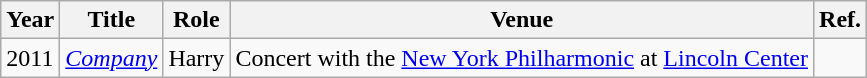<table class="wikitable">
<tr>
<th>Year</th>
<th>Title</th>
<th>Role</th>
<th class="unsortable">Venue</th>
<th>Ref.</th>
</tr>
<tr>
<td>2011</td>
<td><em><a href='#'>Company</a></em></td>
<td>Harry</td>
<td>Concert with the <a href='#'>New York Philharmonic</a> at <a href='#'>Lincoln Center</a></td>
<td></td>
</tr>
</table>
